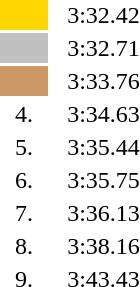<table style="text-align:center">
<tr>
<td width=30 bgcolor=gold></td>
<td align=left></td>
<td width=60>3:32.42</td>
</tr>
<tr>
<td bgcolor=silver></td>
<td align=left></td>
<td>3:32.71</td>
</tr>
<tr>
<td bgcolor=cc9966></td>
<td align=left></td>
<td>3:33.76</td>
</tr>
<tr>
<td>4.</td>
<td align=left></td>
<td>3:34.63</td>
</tr>
<tr>
<td>5.</td>
<td align=left></td>
<td>3:35.44</td>
</tr>
<tr>
<td>6.</td>
<td align=left></td>
<td>3:35.75</td>
</tr>
<tr>
<td>7.</td>
<td align=left></td>
<td>3:36.13</td>
</tr>
<tr>
<td>8.</td>
<td align=left></td>
<td>3:38.16</td>
</tr>
<tr>
<td>9.</td>
<td align=left></td>
<td>3:43.43</td>
</tr>
</table>
